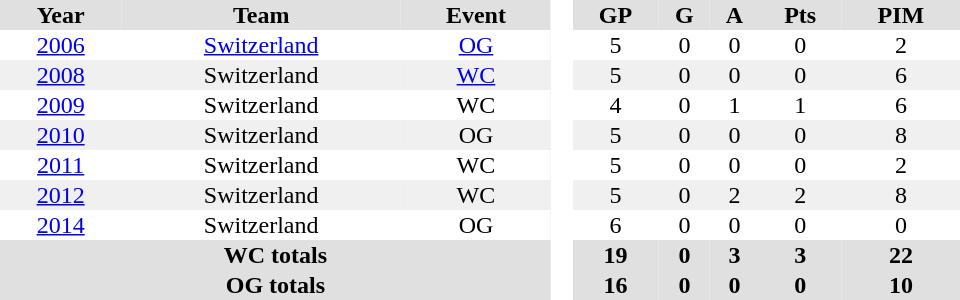<table border="0" cellpadding="1" cellspacing="0" style="text-align:center; width:40em">
<tr ALIGN="center" bgcolor="#e0e0e0">
<th>Year</th>
<th>Team</th>
<th>Event</th>
<th ALIGN="center" rowspan="99" bgcolor="#ffffff"> </th>
<th>GP</th>
<th>G</th>
<th>A</th>
<th>Pts</th>
<th>PIM</th>
</tr>
<tr>
<td><a href='#'>2006</a></td>
<td><a href='#'>Switzerland</a></td>
<td><a href='#'>OG</a></td>
<td>5</td>
<td>0</td>
<td>0</td>
<td>0</td>
<td>2</td>
</tr>
<tr bgcolor="#f0f0f0">
<td><a href='#'>2008</a></td>
<td>Switzerland</td>
<td><a href='#'>WC</a></td>
<td>5</td>
<td>0</td>
<td>0</td>
<td>0</td>
<td>6</td>
</tr>
<tr>
<td><a href='#'>2009</a></td>
<td>Switzerland</td>
<td>WC</td>
<td>4</td>
<td>0</td>
<td>1</td>
<td>1</td>
<td>6</td>
</tr>
<tr bgcolor="#f0f0f0">
<td><a href='#'>2010</a></td>
<td>Switzerland</td>
<td>OG</td>
<td>5</td>
<td>0</td>
<td>0</td>
<td>0</td>
<td>8</td>
</tr>
<tr>
<td><a href='#'>2011</a></td>
<td>Switzerland</td>
<td>WC</td>
<td>5</td>
<td>0</td>
<td>0</td>
<td>0</td>
<td>2</td>
</tr>
<tr bgcolor="#f0f0f0">
<td><a href='#'>2012</a></td>
<td>Switzerland</td>
<td>WC</td>
<td>5</td>
<td>0</td>
<td>2</td>
<td>2</td>
<td>8</td>
</tr>
<tr>
<td><a href='#'>2014</a></td>
<td>Switzerland</td>
<td>OG</td>
<td>6</td>
<td>0</td>
<td>0</td>
<td>0</td>
<td>0</td>
</tr>
<tr bgcolor="#e0e0e0">
<th colspan="3">WC totals</th>
<th>19</th>
<th>0</th>
<th>3</th>
<th>3</th>
<th>22</th>
</tr>
<tr bgcolor="#e0e0e0">
<th colspan="3">OG totals</th>
<th>16</th>
<th>0</th>
<th>0</th>
<th>0</th>
<th>10</th>
</tr>
</table>
